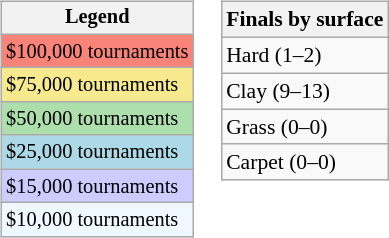<table>
<tr valign=top>
<td><br><table class=wikitable style="font-size:85%">
<tr>
<th>Legend</th>
</tr>
<tr style="background:#f88379;">
<td>$100,000 tournaments</td>
</tr>
<tr style="background:#f7e98e;">
<td>$75,000 tournaments</td>
</tr>
<tr style="background:#addfad;">
<td>$50,000 tournaments</td>
</tr>
<tr style="background:lightblue;">
<td>$25,000 tournaments</td>
</tr>
<tr style="background:#ccccff;">
<td>$15,000 tournaments</td>
</tr>
<tr style="background:#f0f8ff;">
<td>$10,000 tournaments</td>
</tr>
</table>
</td>
<td><br><table class=wikitable style="font-size:90%">
<tr>
<th>Finals by surface</th>
</tr>
<tr>
<td>Hard (1–2)</td>
</tr>
<tr>
<td>Clay (9–13)</td>
</tr>
<tr>
<td>Grass (0–0)</td>
</tr>
<tr>
<td>Carpet (0–0)</td>
</tr>
</table>
</td>
</tr>
</table>
